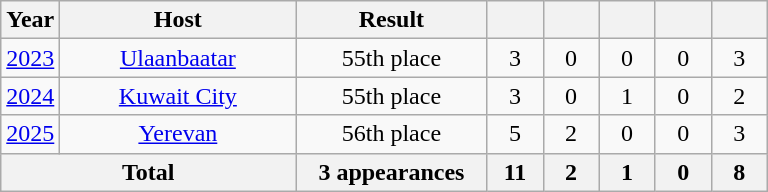<table class="wikitable" style="text-align:center">
<tr>
<th width=30>Year</th>
<th width=150>Host</th>
<th width=120>Result</th>
<th width=30></th>
<th width=30></th>
<th width=30></th>
<th width=30></th>
<th width=30></th>
</tr>
<tr>
<td><a href='#'>2023</a></td>
<td> <a href='#'>Ulaanbaatar</a></td>
<td>55th place<br></td>
<td>3</td>
<td>0</td>
<td>0</td>
<td>0</td>
<td>3</td>
</tr>
<tr>
<td><a href='#'>2024</a></td>
<td> <a href='#'>Kuwait City</a></td>
<td>55th place<br></td>
<td>3</td>
<td>0</td>
<td>1</td>
<td>0</td>
<td>2</td>
</tr>
<tr>
<td><a href='#'>2025</a></td>
<td> <a href='#'>Yerevan</a></td>
<td>56th place<br></td>
<td>5</td>
<td>2</td>
<td>0</td>
<td>0</td>
<td>3</td>
</tr>
<tr>
<th colspan=2>Total</th>
<th>3 appearances</th>
<th>11</th>
<th>2</th>
<th>1</th>
<th>0</th>
<th>8</th>
</tr>
</table>
